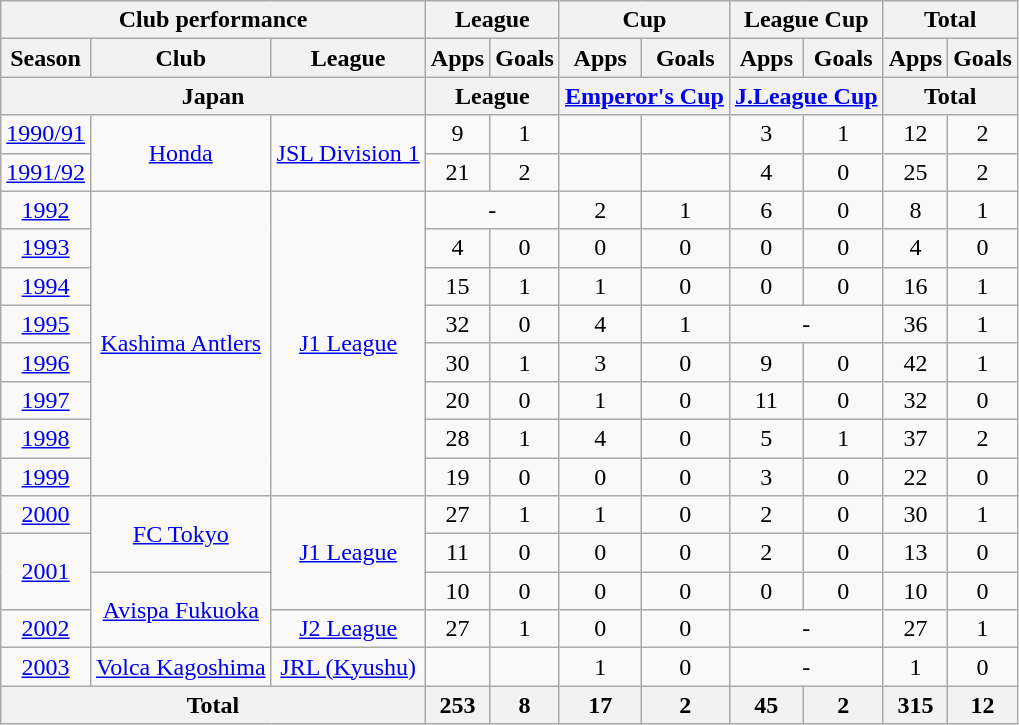<table class="wikitable" style="text-align:center;">
<tr>
<th colspan=3>Club performance</th>
<th colspan=2>League</th>
<th colspan=2>Cup</th>
<th colspan=2>League Cup</th>
<th colspan=2>Total</th>
</tr>
<tr>
<th>Season</th>
<th>Club</th>
<th>League</th>
<th>Apps</th>
<th>Goals</th>
<th>Apps</th>
<th>Goals</th>
<th>Apps</th>
<th>Goals</th>
<th>Apps</th>
<th>Goals</th>
</tr>
<tr>
<th colspan=3>Japan</th>
<th colspan=2>League</th>
<th colspan=2><a href='#'>Emperor's Cup</a></th>
<th colspan=2><a href='#'>J.League Cup</a></th>
<th colspan=2>Total</th>
</tr>
<tr>
<td><a href='#'>1990/91</a></td>
<td rowspan="2"><a href='#'>Honda</a></td>
<td rowspan="2"><a href='#'>JSL Division 1</a></td>
<td>9</td>
<td>1</td>
<td></td>
<td></td>
<td>3</td>
<td>1</td>
<td>12</td>
<td>2</td>
</tr>
<tr>
<td><a href='#'>1991/92</a></td>
<td>21</td>
<td>2</td>
<td></td>
<td></td>
<td>4</td>
<td>0</td>
<td>25</td>
<td>2</td>
</tr>
<tr>
<td><a href='#'>1992</a></td>
<td rowspan="8"><a href='#'>Kashima Antlers</a></td>
<td rowspan="8"><a href='#'>J1 League</a></td>
<td colspan="2">-</td>
<td>2</td>
<td>1</td>
<td>6</td>
<td>0</td>
<td>8</td>
<td>1</td>
</tr>
<tr>
<td><a href='#'>1993</a></td>
<td>4</td>
<td>0</td>
<td>0</td>
<td>0</td>
<td>0</td>
<td>0</td>
<td>4</td>
<td>0</td>
</tr>
<tr>
<td><a href='#'>1994</a></td>
<td>15</td>
<td>1</td>
<td>1</td>
<td>0</td>
<td>0</td>
<td>0</td>
<td>16</td>
<td>1</td>
</tr>
<tr>
<td><a href='#'>1995</a></td>
<td>32</td>
<td>0</td>
<td>4</td>
<td>1</td>
<td colspan="2">-</td>
<td>36</td>
<td>1</td>
</tr>
<tr>
<td><a href='#'>1996</a></td>
<td>30</td>
<td>1</td>
<td>3</td>
<td>0</td>
<td>9</td>
<td>0</td>
<td>42</td>
<td>1</td>
</tr>
<tr>
<td><a href='#'>1997</a></td>
<td>20</td>
<td>0</td>
<td>1</td>
<td>0</td>
<td>11</td>
<td>0</td>
<td>32</td>
<td>0</td>
</tr>
<tr>
<td><a href='#'>1998</a></td>
<td>28</td>
<td>1</td>
<td>4</td>
<td>0</td>
<td>5</td>
<td>1</td>
<td>37</td>
<td>2</td>
</tr>
<tr>
<td><a href='#'>1999</a></td>
<td>19</td>
<td>0</td>
<td>0</td>
<td>0</td>
<td>3</td>
<td>0</td>
<td>22</td>
<td>0</td>
</tr>
<tr>
<td><a href='#'>2000</a></td>
<td rowspan="2"><a href='#'>FC Tokyo</a></td>
<td rowspan="3"><a href='#'>J1 League</a></td>
<td>27</td>
<td>1</td>
<td>1</td>
<td>0</td>
<td>2</td>
<td>0</td>
<td>30</td>
<td>1</td>
</tr>
<tr>
<td rowspan="2"><a href='#'>2001</a></td>
<td>11</td>
<td>0</td>
<td>0</td>
<td>0</td>
<td>2</td>
<td>0</td>
<td>13</td>
<td>0</td>
</tr>
<tr>
<td rowspan="2"><a href='#'>Avispa Fukuoka</a></td>
<td>10</td>
<td>0</td>
<td>0</td>
<td>0</td>
<td>0</td>
<td>0</td>
<td>10</td>
<td>0</td>
</tr>
<tr>
<td><a href='#'>2002</a></td>
<td><a href='#'>J2 League</a></td>
<td>27</td>
<td>1</td>
<td>0</td>
<td>0</td>
<td colspan="2">-</td>
<td>27</td>
<td>1</td>
</tr>
<tr>
<td><a href='#'>2003</a></td>
<td><a href='#'>Volca Kagoshima</a></td>
<td><a href='#'>JRL (Kyushu)</a></td>
<td></td>
<td></td>
<td>1</td>
<td>0</td>
<td colspan="2">-</td>
<td>1</td>
<td>0</td>
</tr>
<tr>
<th colspan=3>Total</th>
<th>253</th>
<th>8</th>
<th>17</th>
<th>2</th>
<th>45</th>
<th>2</th>
<th>315</th>
<th>12</th>
</tr>
</table>
